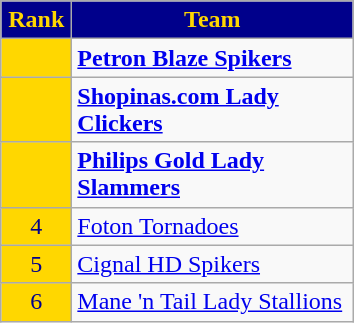<table class="wikitable" style="text-align: center;">
<tr>
<th width=40 style="background:#00008B; color:#FFD700;">Rank</th>
<th width=180 style="background:#00008B; color:#FFD700;">Team</th>
</tr>
<tr>
<td style="background:#FFD700; color:#00008B;"></td>
<td style="text-align:left;"><strong><a href='#'>Petron Blaze Spikers</a></strong></td>
</tr>
<tr>
<td style="background:#FFD700; color:#00008B;"></td>
<td style="text-align:left;"><strong><a href='#'>Shopinas.com Lady Clickers</a></strong></td>
</tr>
<tr>
<td style="background:#FFD700; color:#00008B;"></td>
<td style="text-align:left;"><strong><a href='#'>Philips Gold Lady Slammers</a></strong></td>
</tr>
<tr>
<td style="background:#FFD700; color:#00008B;">4</td>
<td style="text-align:left;"><a href='#'>Foton Tornadoes</a></td>
</tr>
<tr>
<td style="background:#FFD700; color:#00008B;">5</td>
<td style="text-align:left;"><a href='#'>Cignal HD Spikers</a></td>
</tr>
<tr>
<td style="background:#FFD700; color:#00008B;">6</td>
<td style="text-align:left;"><a href='#'>Mane 'n Tail Lady Stallions</a></td>
</tr>
</table>
